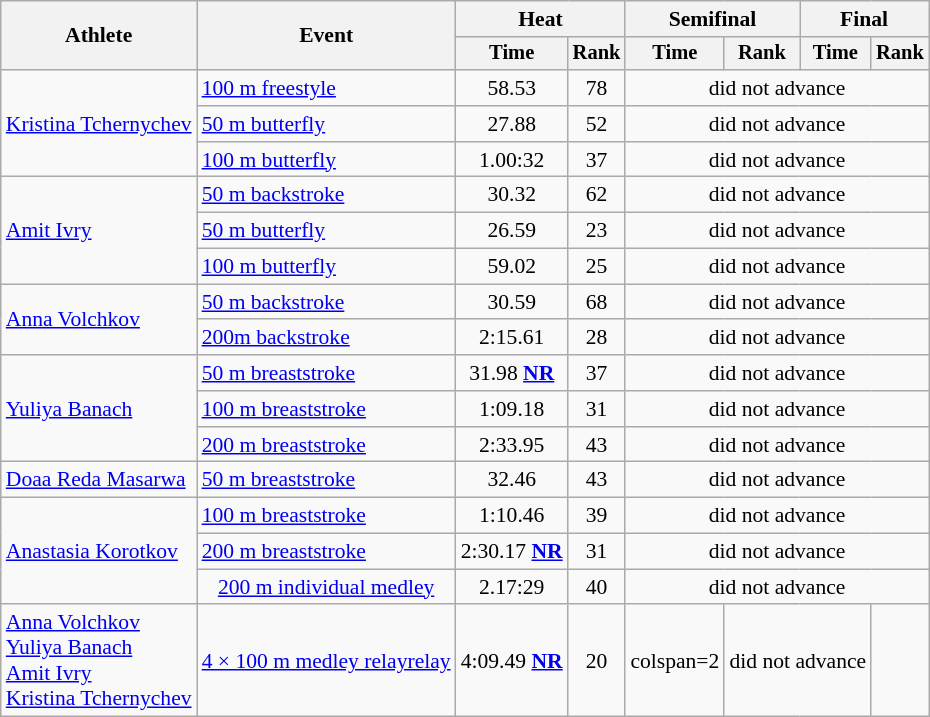<table class=wikitable style="font-size:90%">
<tr>
<th rowspan="2">Athlete</th>
<th rowspan="2">Event</th>
<th colspan="2">Heat</th>
<th colspan="2">Semifinal</th>
<th colspan="2">Final</th>
</tr>
<tr style="font-size:95%">
<th>Time</th>
<th>Rank</th>
<th>Time</th>
<th>Rank</th>
<th>Time</th>
<th>Rank</th>
</tr>
<tr align=center>
<td align=left rowspan=3><a href='#'>Kristina Tchernychev</a></td>
<td align=left><a href='#'>100 m freestyle</a></td>
<td>58.53</td>
<td>78</td>
<td colspan=4>did not advance</td>
</tr>
<tr align=center>
<td align=left><a href='#'>50 m butterfly</a></td>
<td>27.88</td>
<td>52</td>
<td colspan=4>did not advance</td>
</tr>
<tr align=center>
<td align=left><a href='#'>100 m butterfly</a></td>
<td>1.00:32</td>
<td>37</td>
<td colspan=4>did not advance</td>
</tr>
<tr align=center>
<td align=left rowspan=3><a href='#'>Amit Ivry</a></td>
<td align=left><a href='#'>50 m backstroke</a></td>
<td>30.32</td>
<td>62</td>
<td colspan=4>did not advance</td>
</tr>
<tr align=center>
<td align=left><a href='#'>50 m butterfly</a></td>
<td>26.59</td>
<td>23</td>
<td colspan=4>did not advance</td>
</tr>
<tr align=center>
<td align=left><a href='#'>100 m butterfly</a></td>
<td>59.02</td>
<td>25</td>
<td colspan=4>did not advance</td>
</tr>
<tr align=center>
<td align=left rowspan=2><a href='#'>Anna Volchkov</a></td>
<td align=left><a href='#'>50 m backstroke</a></td>
<td>30.59</td>
<td>68</td>
<td colspan=4>did not advance</td>
</tr>
<tr align=center>
<td align=left><a href='#'>200m backstroke</a></td>
<td>2:15.61</td>
<td>28</td>
<td colspan=4>did not advance</td>
</tr>
<tr align=center>
<td align=left rowspan=3><a href='#'>Yuliya Banach</a></td>
<td align=left><a href='#'>50 m breaststroke</a></td>
<td>31.98 <strong><a href='#'>NR</a></strong></td>
<td>37</td>
<td colspan=4>did not advance</td>
</tr>
<tr align=center>
<td align=left><a href='#'>100 m breaststroke</a></td>
<td>1:09.18</td>
<td>31</td>
<td colspan=4>did not advance</td>
</tr>
<tr align=center>
<td align=left><a href='#'>200 m breaststroke</a></td>
<td>2:33.95</td>
<td>43</td>
<td colspan=4>did not advance</td>
</tr>
<tr align=center>
<td align=left><a href='#'>Doaa Reda Masarwa</a></td>
<td align=left><a href='#'>50 m breaststroke</a></td>
<td>32.46</td>
<td>43</td>
<td colspan=4>did not advance</td>
</tr>
<tr align=center>
<td align=left rowspan=3><a href='#'>Anastasia Korotkov</a></td>
<td align=left><a href='#'>100 m breaststroke</a></td>
<td>1:10.46</td>
<td>39</td>
<td colspan=4>did not advance</td>
</tr>
<tr align=center>
<td align=left><a href='#'>200 m breaststroke</a></td>
<td>2:30.17 <strong><a href='#'>NR</a></strong></td>
<td>31</td>
<td colspan=4>did not advance</td>
</tr>
<tr align=center>
<td><a href='#'>200 m individual medley</a></td>
<td>2.17:29</td>
<td>40</td>
<td colspan=4>did not advance</td>
</tr>
<tr align=center>
<td align=left><a href='#'>Anna Volchkov</a><br><a href='#'>Yuliya Banach</a><br><a href='#'>Amit Ivry</a><br><a href='#'>Kristina Tchernychev</a></td>
<td align=left><a href='#'>4 × 100 m medley relayrelay</a></td>
<td>4:09.49 <strong><a href='#'>NR</a></strong></td>
<td>20</td>
<td>colspan=2 </td>
<td colspan=2>did not advance</td>
<td align=left><br> <br> <br></td>
</tr>
</table>
